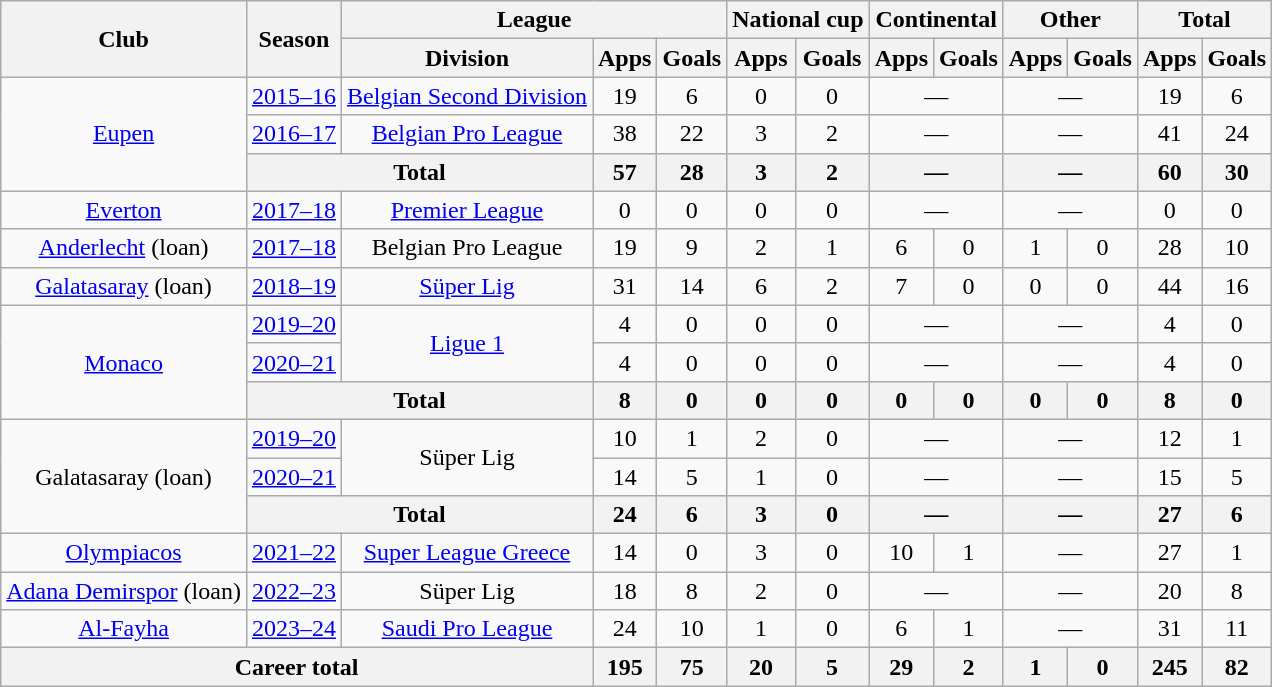<table class="wikitable" style="text-align: center">
<tr>
<th rowspan="2">Club</th>
<th rowspan="2">Season</th>
<th colspan="3">League</th>
<th colspan="2">National cup</th>
<th colspan="2">Continental</th>
<th colspan="2">Other</th>
<th colspan="2">Total</th>
</tr>
<tr>
<th>Division</th>
<th>Apps</th>
<th>Goals</th>
<th>Apps</th>
<th>Goals</th>
<th>Apps</th>
<th>Goals</th>
<th>Apps</th>
<th>Goals</th>
<th>Apps</th>
<th>Goals</th>
</tr>
<tr>
<td rowspan="3"><a href='#'>Eupen</a></td>
<td><a href='#'>2015–16</a></td>
<td><a href='#'>Belgian Second Division</a></td>
<td>19</td>
<td>6</td>
<td>0</td>
<td>0</td>
<td colspan="2">—</td>
<td colspan="2">—</td>
<td>19</td>
<td>6</td>
</tr>
<tr>
<td><a href='#'>2016–17</a></td>
<td><a href='#'>Belgian Pro League</a></td>
<td>38</td>
<td>22</td>
<td>3</td>
<td>2</td>
<td colspan="2">—</td>
<td colspan="2">—</td>
<td>41</td>
<td>24</td>
</tr>
<tr>
<th colspan="2">Total</th>
<th>57</th>
<th>28</th>
<th>3</th>
<th>2</th>
<th colspan="2">—</th>
<th colspan="2">—</th>
<th>60</th>
<th>30</th>
</tr>
<tr>
<td><a href='#'>Everton</a></td>
<td><a href='#'>2017–18</a></td>
<td><a href='#'>Premier League</a></td>
<td>0</td>
<td>0</td>
<td>0</td>
<td>0</td>
<td colspan="2">—</td>
<td colspan="2">—</td>
<td>0</td>
<td>0</td>
</tr>
<tr>
<td><a href='#'>Anderlecht</a> (loan)</td>
<td><a href='#'>2017–18</a></td>
<td>Belgian Pro League</td>
<td>19</td>
<td>9</td>
<td>2</td>
<td>1</td>
<td>6</td>
<td>0</td>
<td>1</td>
<td>0</td>
<td>28</td>
<td>10</td>
</tr>
<tr>
<td><a href='#'>Galatasaray</a> (loan)</td>
<td><a href='#'>2018–19</a></td>
<td><a href='#'>Süper Lig</a></td>
<td>31</td>
<td>14</td>
<td>6</td>
<td>2</td>
<td>7</td>
<td>0</td>
<td>0</td>
<td>0</td>
<td>44</td>
<td>16</td>
</tr>
<tr>
<td rowspan="3"><a href='#'>Monaco</a></td>
<td><a href='#'>2019–20</a></td>
<td rowspan="2"><a href='#'>Ligue 1</a></td>
<td>4</td>
<td>0</td>
<td>0</td>
<td>0</td>
<td colspan="2">—</td>
<td colspan="2">—</td>
<td>4</td>
<td>0</td>
</tr>
<tr>
<td><a href='#'>2020–21</a></td>
<td>4</td>
<td>0</td>
<td>0</td>
<td>0</td>
<td colspan="2">—</td>
<td colspan="2">—</td>
<td>4</td>
<td>0</td>
</tr>
<tr>
<th colspan="2">Total</th>
<th>8</th>
<th>0</th>
<th>0</th>
<th>0</th>
<th>0</th>
<th>0</th>
<th>0</th>
<th>0</th>
<th>8</th>
<th>0</th>
</tr>
<tr>
<td rowspan="3">Galatasaray (loan)</td>
<td><a href='#'>2019–20</a></td>
<td rowspan="2">Süper Lig</td>
<td>10</td>
<td>1</td>
<td>2</td>
<td>0</td>
<td colspan="2">—</td>
<td colspan="2">—</td>
<td>12</td>
<td>1</td>
</tr>
<tr>
<td><a href='#'>2020–21</a></td>
<td>14</td>
<td>5</td>
<td>1</td>
<td>0</td>
<td colspan="2">—</td>
<td colspan="2">—</td>
<td>15</td>
<td>5</td>
</tr>
<tr>
<th colspan="2">Total</th>
<th>24</th>
<th>6</th>
<th>3</th>
<th>0</th>
<th colspan="2">—</th>
<th colspan="2">—</th>
<th>27</th>
<th>6</th>
</tr>
<tr>
<td><a href='#'>Olympiacos</a></td>
<td><a href='#'>2021–22</a></td>
<td><a href='#'>Super League Greece</a></td>
<td>14</td>
<td>0</td>
<td>3</td>
<td>0</td>
<td>10</td>
<td>1</td>
<td colspan="2">—</td>
<td>27</td>
<td>1</td>
</tr>
<tr>
<td><a href='#'>Adana Demirspor</a> (loan)</td>
<td><a href='#'>2022–23</a></td>
<td>Süper Lig</td>
<td>18</td>
<td>8</td>
<td>2</td>
<td>0</td>
<td colspan="2">—</td>
<td colspan="2">—</td>
<td>20</td>
<td>8</td>
</tr>
<tr>
<td><a href='#'>Al-Fayha</a></td>
<td><a href='#'>2023–24</a></td>
<td><a href='#'>Saudi Pro League</a></td>
<td>24</td>
<td>10</td>
<td>1</td>
<td>0</td>
<td>6</td>
<td>1</td>
<td colspan="2">—</td>
<td>31</td>
<td>11</td>
</tr>
<tr>
<th colspan="3">Career total</th>
<th>195</th>
<th>75</th>
<th>20</th>
<th>5</th>
<th>29</th>
<th>2</th>
<th>1</th>
<th>0</th>
<th>245</th>
<th>82</th>
</tr>
</table>
